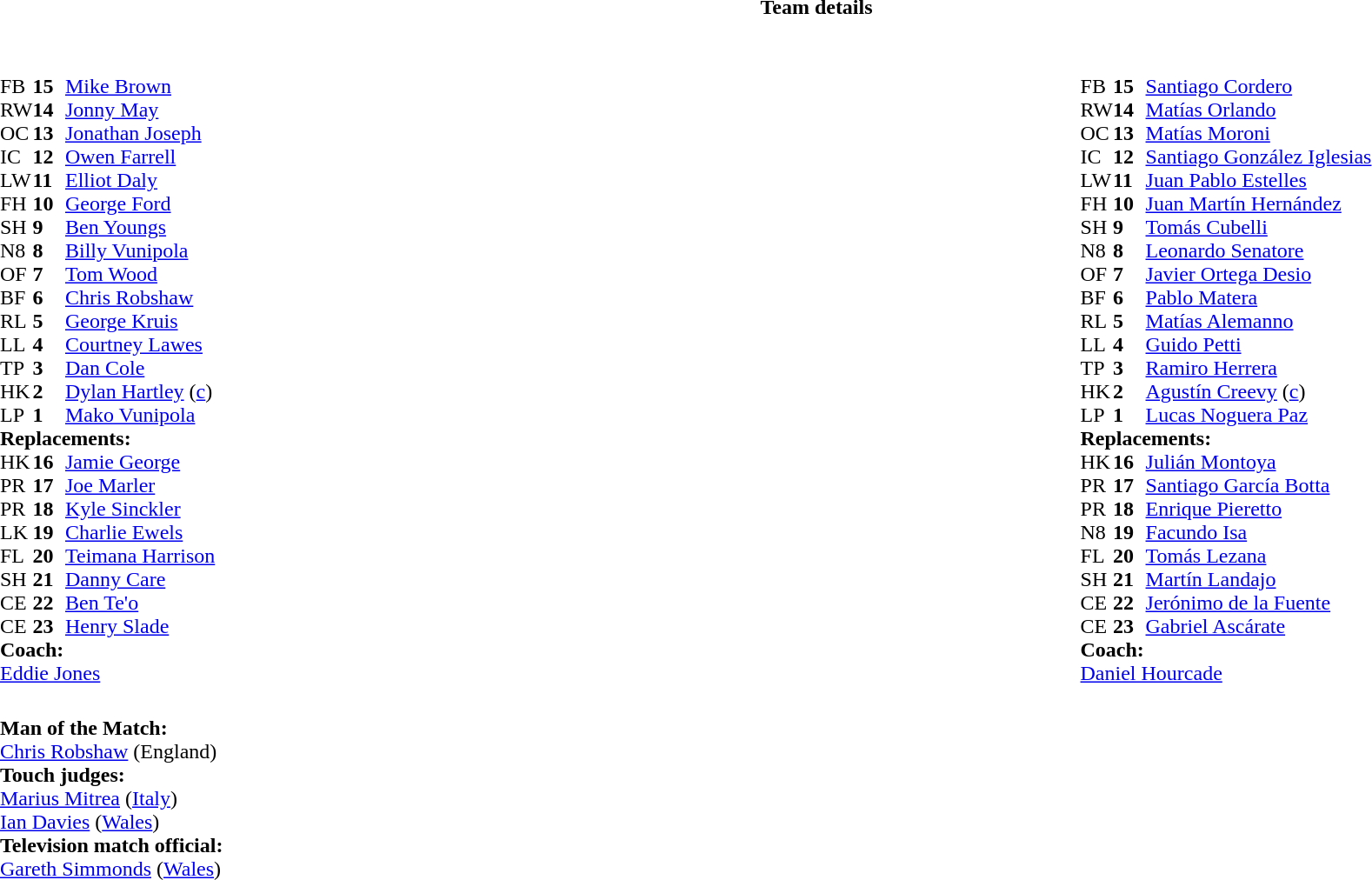<table border="0" width="100%" class="collapsible collapsed">
<tr>
<th>Team details</th>
</tr>
<tr>
<td><br><table width="100%">
<tr>
<td valign="top" width="50%"><br><table style="font-size: 100%" cellspacing="0" cellpadding="0">
<tr>
<th width="25"></th>
<th width="25"></th>
</tr>
<tr>
<td>FB</td>
<td><strong>15</strong></td>
<td><a href='#'>Mike Brown</a></td>
<td></td>
<td></td>
</tr>
<tr>
<td>RW</td>
<td><strong>14</strong></td>
<td><a href='#'>Jonny May</a></td>
</tr>
<tr>
<td>OC</td>
<td><strong>13</strong></td>
<td><a href='#'>Jonathan Joseph</a></td>
</tr>
<tr>
<td>IC</td>
<td><strong>12</strong></td>
<td><a href='#'>Owen Farrell</a></td>
</tr>
<tr>
<td>LW</td>
<td><strong>11</strong></td>
<td><a href='#'>Elliot Daly</a></td>
<td></td>
</tr>
<tr>
<td>FH</td>
<td><strong>10</strong></td>
<td><a href='#'>George Ford</a></td>
</tr>
<tr>
<td>SH</td>
<td><strong>9</strong></td>
<td><a href='#'>Ben Youngs</a></td>
<td></td>
<td></td>
</tr>
<tr>
<td>N8</td>
<td><strong>8</strong></td>
<td><a href='#'>Billy Vunipola</a></td>
<td></td>
<td></td>
</tr>
<tr>
<td>OF</td>
<td><strong>7</strong></td>
<td><a href='#'>Tom Wood</a></td>
<td></td>
<td></td>
<td></td>
</tr>
<tr>
<td>BF</td>
<td><strong>6</strong></td>
<td><a href='#'>Chris Robshaw</a></td>
</tr>
<tr>
<td>RL</td>
<td><strong>5</strong></td>
<td><a href='#'>George Kruis</a></td>
<td></td>
<td></td>
</tr>
<tr>
<td>LL</td>
<td><strong>4</strong></td>
<td><a href='#'>Courtney Lawes</a></td>
</tr>
<tr>
<td>TP</td>
<td><strong>3</strong></td>
<td><a href='#'>Dan Cole</a></td>
<td></td>
<td></td>
<td></td>
<td></td>
</tr>
<tr>
<td>HK</td>
<td><strong>2</strong></td>
<td><a href='#'>Dylan Hartley</a> (<a href='#'>c</a>)</td>
<td></td>
<td></td>
</tr>
<tr>
<td>LP</td>
<td><strong>1</strong></td>
<td><a href='#'>Mako Vunipola</a></td>
<td></td>
<td></td>
</tr>
<tr>
<td colspan=3><strong>Replacements:</strong></td>
</tr>
<tr>
<td>HK</td>
<td><strong>16</strong></td>
<td><a href='#'>Jamie George</a></td>
<td></td>
<td></td>
</tr>
<tr>
<td>PR</td>
<td><strong>17</strong></td>
<td><a href='#'>Joe Marler</a></td>
<td></td>
<td></td>
</tr>
<tr>
<td>PR</td>
<td><strong>18</strong></td>
<td><a href='#'>Kyle Sinckler</a></td>
<td></td>
<td></td>
<td></td>
<td></td>
</tr>
<tr>
<td>LK</td>
<td><strong>19</strong></td>
<td><a href='#'>Charlie Ewels</a></td>
<td></td>
<td></td>
</tr>
<tr>
<td>FL</td>
<td><strong>20</strong></td>
<td><a href='#'>Teimana Harrison</a></td>
<td></td>
<td></td>
</tr>
<tr>
<td>SH</td>
<td><strong>21</strong></td>
<td><a href='#'>Danny Care</a></td>
<td></td>
<td></td>
</tr>
<tr>
<td>CE</td>
<td><strong>22</strong></td>
<td><a href='#'>Ben Te'o</a></td>
</tr>
<tr>
<td>CE</td>
<td><strong>23</strong></td>
<td><a href='#'>Henry Slade</a></td>
<td></td>
<td></td>
</tr>
<tr>
<td colspan=3><strong>Coach:</strong></td>
</tr>
<tr>
<td colspan="4"> <a href='#'>Eddie Jones</a></td>
</tr>
</table>
</td>
<td valign="top" width="50%"><br><table style="font-size: 100%" cellspacing="0" cellpadding="0" align="center">
<tr>
<th width="25"></th>
<th width="25"></th>
</tr>
<tr>
<td>FB</td>
<td><strong>15</strong></td>
<td><a href='#'>Santiago Cordero</a></td>
</tr>
<tr>
<td>RW</td>
<td><strong>14</strong></td>
<td><a href='#'>Matías Orlando</a></td>
<td></td>
</tr>
<tr>
<td>OC</td>
<td><strong>13</strong></td>
<td><a href='#'>Matías Moroni</a></td>
</tr>
<tr>
<td>IC</td>
<td><strong>12</strong></td>
<td><a href='#'>Santiago González Iglesias</a></td>
<td></td>
<td></td>
<td></td>
</tr>
<tr>
<td>LW</td>
<td><strong>11</strong></td>
<td><a href='#'>Juan Pablo Estelles</a></td>
<td></td>
<td></td>
</tr>
<tr>
<td>FH</td>
<td><strong>10</strong></td>
<td><a href='#'>Juan Martín Hernández</a></td>
<td></td>
<td></td>
<td></td>
</tr>
<tr>
<td>SH</td>
<td><strong>9</strong></td>
<td><a href='#'>Tomás Cubelli</a></td>
<td></td>
<td></td>
</tr>
<tr>
<td>N8</td>
<td><strong>8</strong></td>
<td><a href='#'>Leonardo Senatore</a></td>
<td></td>
<td></td>
</tr>
<tr>
<td>OF</td>
<td><strong>7</strong></td>
<td><a href='#'>Javier Ortega Desio</a></td>
</tr>
<tr>
<td>BF</td>
<td><strong>6</strong></td>
<td><a href='#'>Pablo Matera</a></td>
<td></td>
</tr>
<tr>
<td>RL</td>
<td><strong>5</strong></td>
<td><a href='#'>Matías Alemanno</a></td>
<td></td>
<td></td>
</tr>
<tr>
<td>LL</td>
<td><strong>4</strong></td>
<td><a href='#'>Guido Petti</a></td>
</tr>
<tr>
<td>TP</td>
<td><strong>3</strong></td>
<td><a href='#'>Ramiro Herrera</a></td>
<td></td>
<td></td>
<td></td>
</tr>
<tr>
<td>HK</td>
<td><strong>2</strong></td>
<td><a href='#'>Agustín Creevy</a> (<a href='#'>c</a>)</td>
<td></td>
<td></td>
</tr>
<tr>
<td>LP</td>
<td><strong>1</strong></td>
<td><a href='#'>Lucas Noguera Paz</a></td>
<td></td>
<td></td>
</tr>
<tr>
<td colspan=3><strong>Replacements:</strong></td>
</tr>
<tr>
<td>HK</td>
<td><strong>16</strong></td>
<td><a href='#'>Julián Montoya</a></td>
<td></td>
<td></td>
</tr>
<tr>
<td>PR</td>
<td><strong>17</strong></td>
<td><a href='#'>Santiago García Botta</a></td>
<td></td>
<td></td>
</tr>
<tr>
<td>PR</td>
<td><strong>18</strong></td>
<td><a href='#'>Enrique Pieretto</a></td>
<td></td>
<td></td>
</tr>
<tr>
<td>N8</td>
<td><strong>19</strong></td>
<td><a href='#'>Facundo Isa</a></td>
<td></td>
<td></td>
<td></td>
</tr>
<tr>
<td>FL</td>
<td><strong>20</strong></td>
<td><a href='#'>Tomás Lezana</a></td>
<td></td>
<td></td>
</tr>
<tr>
<td>SH</td>
<td><strong>21</strong></td>
<td><a href='#'>Martín Landajo</a></td>
<td></td>
<td></td>
</tr>
<tr>
<td>CE</td>
<td><strong>22</strong></td>
<td><a href='#'>Jerónimo de la Fuente</a></td>
<td></td>
<td></td>
</tr>
<tr>
<td>CE</td>
<td><strong>23</strong></td>
<td><a href='#'>Gabriel Ascárate</a></td>
<td></td>
<td></td>
</tr>
<tr>
<td colspan=3><strong>Coach:</strong></td>
</tr>
<tr>
<td colspan="4"> <a href='#'>Daniel Hourcade</a></td>
</tr>
</table>
</td>
</tr>
</table>
<table width=100% style="font-size: 100%">
<tr>
<td><br><strong>Man of the Match:</strong>
<br><a href='#'>Chris Robshaw</a> (England)<br><strong>Touch judges:</strong>
<br><a href='#'>Marius Mitrea</a> (<a href='#'>Italy</a>)
<br><a href='#'>Ian Davies</a> (<a href='#'>Wales</a>)
<br><strong>Television match official:</strong>
<br><a href='#'>Gareth Simmonds</a> (<a href='#'>Wales</a>)</td>
</tr>
</table>
</td>
</tr>
</table>
